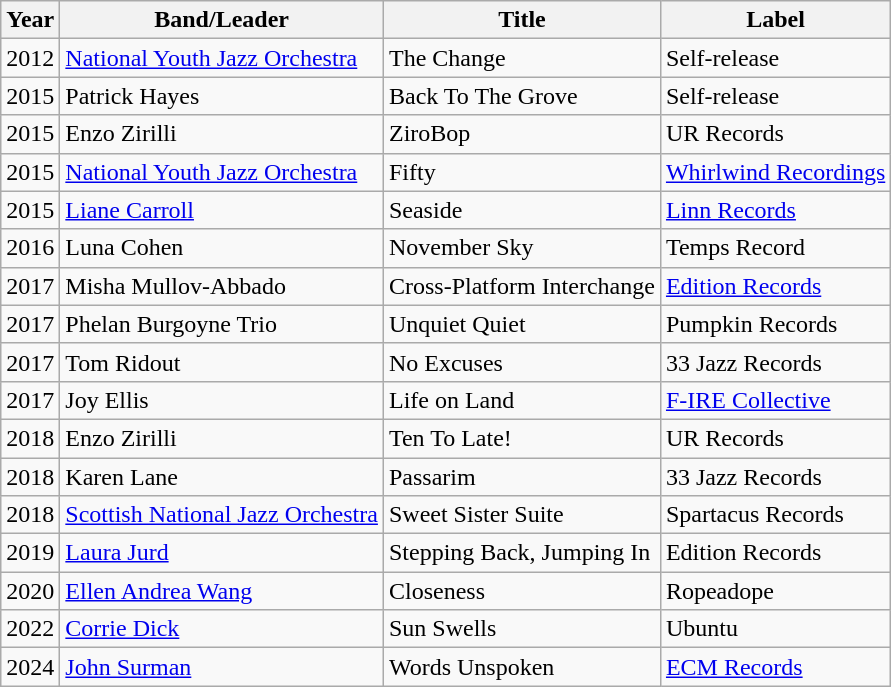<table class="wikitable">
<tr>
<th>Year</th>
<th>Band/Leader</th>
<th>Title</th>
<th>Label</th>
</tr>
<tr>
<td>2012</td>
<td><a href='#'>National Youth Jazz Orchestra</a></td>
<td>The Change</td>
<td>Self-release</td>
</tr>
<tr>
<td>2015</td>
<td>Patrick Hayes</td>
<td>Back To The Grove</td>
<td>Self-release</td>
</tr>
<tr>
<td>2015</td>
<td>Enzo Zirilli</td>
<td>ZiroBop</td>
<td>UR Records</td>
</tr>
<tr>
<td>2015</td>
<td><a href='#'>National Youth Jazz Orchestra</a></td>
<td>Fifty</td>
<td><a href='#'>Whirlwind Recordings</a></td>
</tr>
<tr>
<td>2015</td>
<td><a href='#'>Liane Carroll</a></td>
<td>Seaside</td>
<td><a href='#'>Linn Records</a></td>
</tr>
<tr>
<td>2016</td>
<td>Luna Cohen</td>
<td>November Sky</td>
<td>Temps Record</td>
</tr>
<tr>
<td>2017</td>
<td>Misha Mullov-Abbado</td>
<td>Cross-Platform Interchange</td>
<td><a href='#'>Edition Records</a></td>
</tr>
<tr>
<td>2017</td>
<td>Phelan Burgoyne Trio</td>
<td>Unquiet Quiet</td>
<td>Pumpkin Records</td>
</tr>
<tr>
<td>2017</td>
<td>Tom Ridout</td>
<td>No Excuses</td>
<td>33 Jazz Records</td>
</tr>
<tr>
<td>2017</td>
<td>Joy Ellis</td>
<td>Life on Land</td>
<td><a href='#'>F-IRE Collective</a></td>
</tr>
<tr>
<td>2018</td>
<td>Enzo Zirilli</td>
<td>Ten To Late!</td>
<td>UR Records</td>
</tr>
<tr>
<td>2018</td>
<td>Karen Lane</td>
<td>Passarim</td>
<td>33 Jazz Records</td>
</tr>
<tr>
<td>2018</td>
<td><a href='#'>Scottish National Jazz Orchestra</a></td>
<td>Sweet Sister Suite</td>
<td>Spartacus Records</td>
</tr>
<tr>
<td>2019</td>
<td><a href='#'>Laura Jurd</a></td>
<td>Stepping Back, Jumping In</td>
<td>Edition Records</td>
</tr>
<tr>
<td>2020</td>
<td><a href='#'>Ellen Andrea Wang</a></td>
<td>Closeness</td>
<td>Ropeadope</td>
</tr>
<tr>
<td>2022</td>
<td><a href='#'>Corrie Dick</a></td>
<td>Sun Swells</td>
<td>Ubuntu</td>
</tr>
<tr>
<td>2024</td>
<td><a href='#'>John Surman</a></td>
<td>Words Unspoken</td>
<td><a href='#'>ECM Records</a></td>
</tr>
</table>
